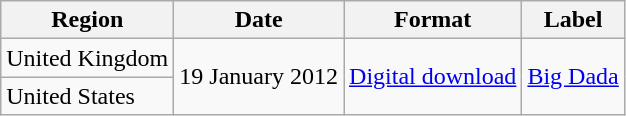<table class="wikitable">
<tr>
<th>Region</th>
<th>Date</th>
<th>Format</th>
<th>Label</th>
</tr>
<tr>
<td>United Kingdom</td>
<td rowspan=2>19 January 2012</td>
<td rowspan=2><a href='#'>Digital download</a></td>
<td rowspan="2"><a href='#'>Big Dada</a></td>
</tr>
<tr>
<td>United States</td>
</tr>
</table>
